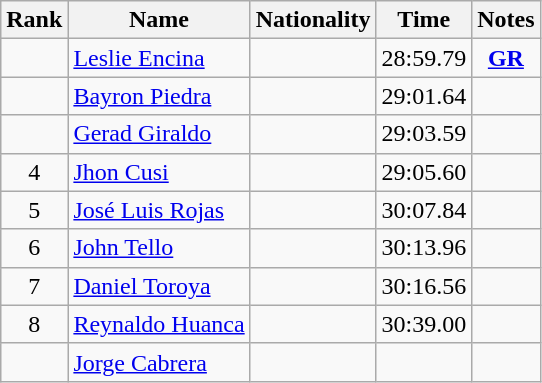<table class="wikitable sortable" style="text-align:center">
<tr>
<th>Rank</th>
<th>Name</th>
<th>Nationality</th>
<th>Time</th>
<th>Notes</th>
</tr>
<tr>
<td></td>
<td align=left><a href='#'>Leslie Encina</a></td>
<td align=left></td>
<td>28:59.79</td>
<td><strong><a href='#'>GR</a></strong></td>
</tr>
<tr>
<td></td>
<td align=left><a href='#'>Bayron Piedra</a></td>
<td align=left></td>
<td>29:01.64</td>
<td></td>
</tr>
<tr>
<td></td>
<td align=left><a href='#'>Gerad Giraldo</a></td>
<td align=left></td>
<td>29:03.59</td>
<td></td>
</tr>
<tr>
<td>4</td>
<td align=left><a href='#'>Jhon Cusi</a></td>
<td align=left></td>
<td>29:05.60</td>
<td></td>
</tr>
<tr>
<td>5</td>
<td align=left><a href='#'>José Luis Rojas</a></td>
<td align=left></td>
<td>30:07.84</td>
<td></td>
</tr>
<tr>
<td>6</td>
<td align=left><a href='#'>John Tello</a></td>
<td align=left></td>
<td>30:13.96</td>
<td></td>
</tr>
<tr>
<td>7</td>
<td align=left><a href='#'>Daniel Toroya</a></td>
<td align=left></td>
<td>30:16.56</td>
<td></td>
</tr>
<tr>
<td>8</td>
<td align=left><a href='#'>Reynaldo Huanca</a></td>
<td align=left></td>
<td>30:39.00</td>
<td></td>
</tr>
<tr>
<td></td>
<td align=left><a href='#'>Jorge Cabrera</a></td>
<td align=left></td>
<td></td>
<td></td>
</tr>
</table>
